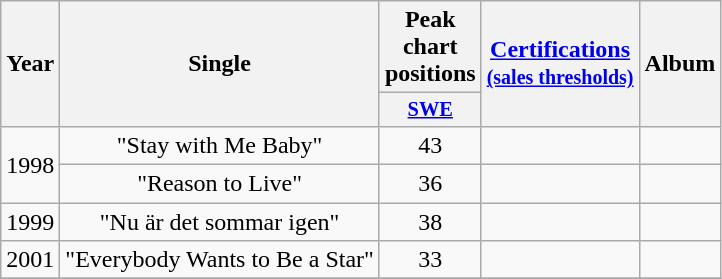<table class="wikitable plainrowheaders" style="text-align:center;" border="1">
<tr>
<th scope="col" rowspan="2">Year</th>
<th scope="col" rowspan="2">Single</th>
<th scope="col" colspan="1">Peak chart positions</th>
<th scope="col" rowspan="2"><a href='#'>Certifications</a><br><small><a href='#'>(sales thresholds)</a></small></th>
<th scope="col" rowspan="2">Album</th>
</tr>
<tr>
<th scope="col" style="width:4em;font-size:85%;"><a href='#'>SWE</a><br></th>
</tr>
<tr>
<td rowspan="2">1998</td>
<td>"Stay with Me Baby"</td>
<td>43</td>
<td></td>
<td></td>
</tr>
<tr>
<td>"Reason to Live"</td>
<td>36</td>
<td></td>
<td></td>
</tr>
<tr>
<td rowspan="1">1999</td>
<td>"Nu är det sommar igen"</td>
<td>38</td>
<td></td>
<td></td>
</tr>
<tr>
<td rowspan="1">2001</td>
<td>"Everybody Wants to Be a Star"</td>
<td>33</td>
<td></td>
<td></td>
</tr>
<tr>
</tr>
</table>
